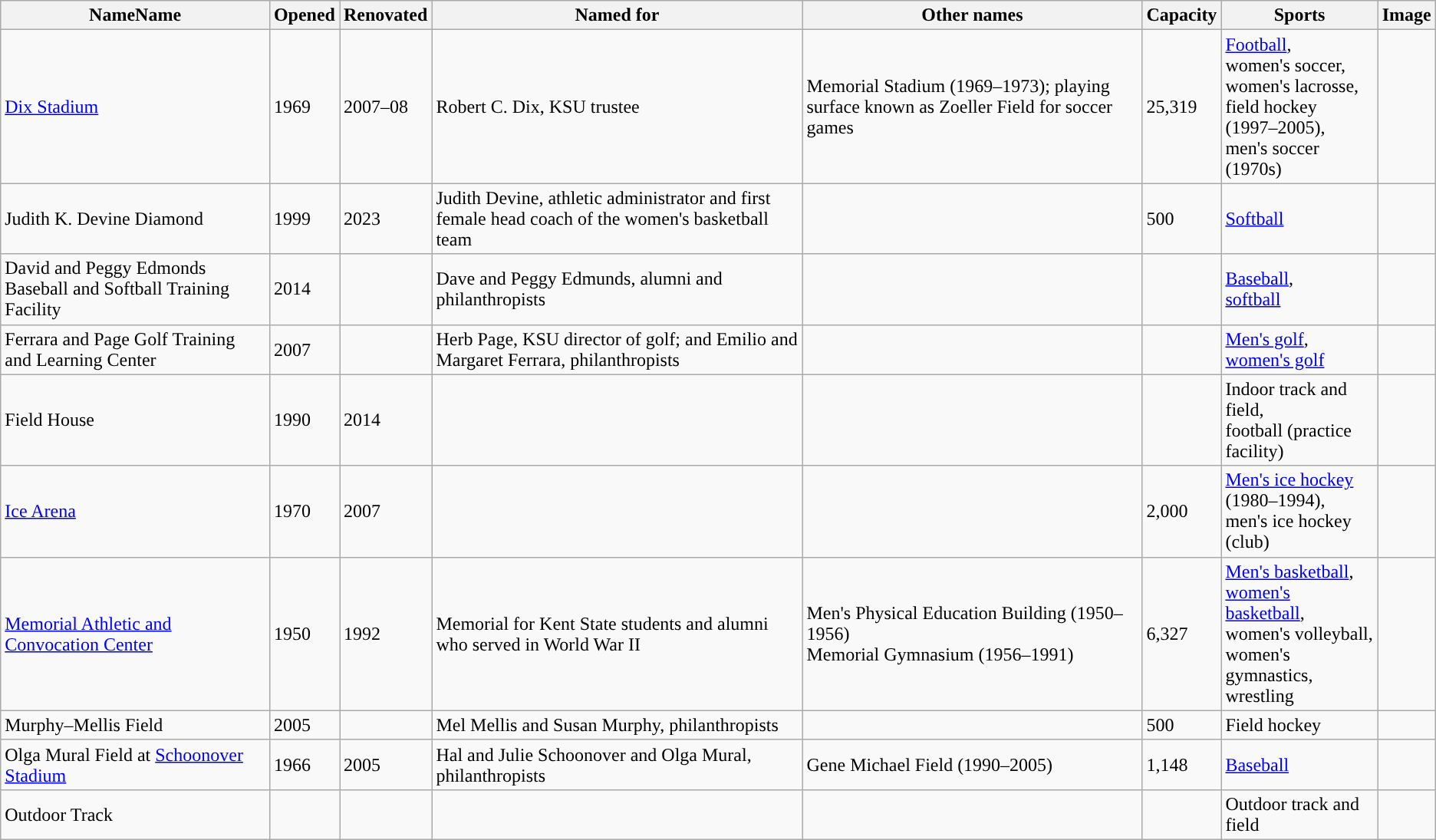<table class="wikitable">
<tr>
<th width=px>NameName</th>
<th width=px>Opened</th>
<th width=px>Renovated</th>
<th width=px>Named for</th>
<th width=px>Other names</th>
<th width=px>Capacity</th>
<th width=px>Sports</th>
<th width=px>Image</th>
</tr>
<tr>
<td><a href='#'>Dix Stadium</a></td>
<td>1969</td>
<td>2007–08</td>
<td>Robert C. Dix, KSU trustee</td>
<td>Memorial Stadium (1969–1973); playing surface known as Zoeller Field for soccer games</td>
<td>25,319</td>
<td><a href='#'>Football</a>,<br>women's soccer,<br>women's lacrosse,<br>field hockey (1997–2005),<br>men's soccer (1970s)</td>
<td></td>
</tr>
<tr>
<td>Judith K. Devine Diamond</td>
<td>1999</td>
<td>2023</td>
<td>Judith Devine, athletic administrator and first female head coach of the women's basketball team</td>
<td></td>
<td>500</td>
<td><a href='#'>Softball</a></td>
<td></td>
</tr>
<tr>
<td>David and Peggy Edmonds Baseball and Softball Training Facility</td>
<td>2014</td>
<td></td>
<td>Dave and Peggy Edmunds, alumni and philanthropists</td>
<td></td>
<td></td>
<td><a href='#'>Baseball</a>,<br><a href='#'>softball</a></td>
<td></td>
</tr>
<tr>
<td>Ferrara and Page Golf Training and Learning Center</td>
<td>2007</td>
<td></td>
<td>Herb Page, KSU director of golf; and Emilio and Margaret Ferrara, philanthropists</td>
<td></td>
<td></td>
<td><a href='#'>Men's golf</a>,<br><a href='#'>women's golf</a></td>
<td></td>
</tr>
<tr>
<td>Field House</td>
<td>1990</td>
<td>2014</td>
<td></td>
<td></td>
<td></td>
<td>Indoor track and field,<br>football (practice facility)</td>
<td></td>
</tr>
<tr>
<td><a href='#'>Ice Arena</a></td>
<td>1970</td>
<td>2007</td>
<td></td>
<td></td>
<td>2,000</td>
<td><a href='#'>Men's ice hockey</a> (1980–1994),<br>men's ice hockey (club)</td>
<td></td>
</tr>
<tr>
<td><a href='#'>Memorial Athletic and Convocation Center</a></td>
<td>1950</td>
<td>1992</td>
<td>Memorial for Kent State students and alumni who served in World War II</td>
<td>Men's Physical Education Building (1950–1956)<br>Memorial Gymnasium (1956–1991)</td>
<td>6,327</td>
<td><a href='#'>Men's basketball</a>,<br><a href='#'>women's basketball</a>,<br>women's volleyball,<br>women's gymnastics,<br>wrestling</td>
<td></td>
</tr>
<tr>
<td>Murphy–Mellis Field</td>
<td>2005</td>
<td></td>
<td>Mel Mellis and Susan Murphy, philanthropists</td>
<td></td>
<td>500</td>
<td>Field hockey</td>
<td></td>
</tr>
<tr>
<td>Olga Mural Field at <a href='#'>Schoonover Stadium</a></td>
<td>1966</td>
<td>2005</td>
<td>Hal and Julie Schoonover and Olga Mural, philanthropists</td>
<td>Gene Michael Field (1990–2005)</td>
<td>1,148</td>
<td><a href='#'>Baseball</a></td>
<td></td>
</tr>
<tr>
<td>Outdoor Track</td>
<td></td>
<td></td>
<td></td>
<td></td>
<td></td>
<td>Outdoor track and field</td>
<td></td>
</tr>
</table>
